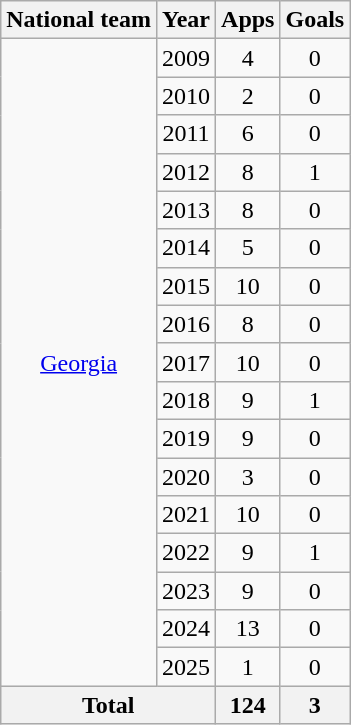<table class="wikitable" style="text-align:center">
<tr>
<th>National team</th>
<th>Year</th>
<th>Apps</th>
<th>Goals</th>
</tr>
<tr>
<td rowspan="17"><a href='#'>Georgia</a></td>
<td>2009</td>
<td>4</td>
<td>0</td>
</tr>
<tr>
<td>2010</td>
<td>2</td>
<td>0</td>
</tr>
<tr>
<td>2011</td>
<td>6</td>
<td>0</td>
</tr>
<tr>
<td>2012</td>
<td>8</td>
<td>1</td>
</tr>
<tr>
<td>2013</td>
<td>8</td>
<td>0</td>
</tr>
<tr>
<td>2014</td>
<td>5</td>
<td>0</td>
</tr>
<tr>
<td>2015</td>
<td>10</td>
<td>0</td>
</tr>
<tr>
<td>2016</td>
<td>8</td>
<td>0</td>
</tr>
<tr>
<td>2017</td>
<td>10</td>
<td>0</td>
</tr>
<tr>
<td>2018</td>
<td>9</td>
<td>1</td>
</tr>
<tr>
<td>2019</td>
<td>9</td>
<td>0</td>
</tr>
<tr>
<td>2020</td>
<td>3</td>
<td>0</td>
</tr>
<tr>
<td>2021</td>
<td>10</td>
<td>0</td>
</tr>
<tr>
<td>2022</td>
<td>9</td>
<td>1</td>
</tr>
<tr>
<td>2023</td>
<td>9</td>
<td>0</td>
</tr>
<tr>
<td>2024</td>
<td>13</td>
<td>0</td>
</tr>
<tr>
<td>2025</td>
<td>1</td>
<td>0</td>
</tr>
<tr>
<th colspan="2">Total</th>
<th>124</th>
<th>3</th>
</tr>
</table>
